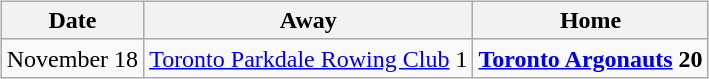<table cellspacing="10">
<tr>
<td valign="top"><br><table class="wikitable">
<tr>
<th>Date</th>
<th>Away</th>
<th>Home</th>
</tr>
<tr>
<td>November 18</td>
<td><a href='#'>Toronto Parkdale Rowing Club</a> 1</td>
<td><strong><a href='#'>Toronto Argonauts</a> 20</strong></td>
</tr>
</table>
</td>
</tr>
</table>
